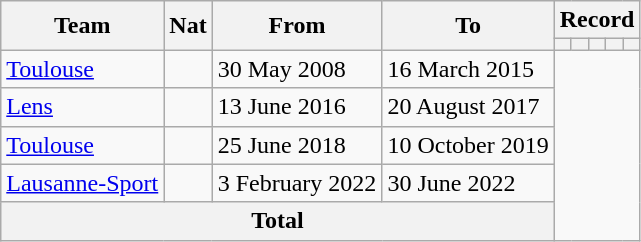<table class="wikitable" style="text-align:center">
<tr>
<th rowspan=2>Team</th>
<th rowspan=2>Nat</th>
<th rowspan=2>From</th>
<th rowspan=2>To</th>
<th colspan=8>Record</th>
</tr>
<tr>
<th></th>
<th></th>
<th></th>
<th></th>
<th></th>
</tr>
<tr>
<td align=left><a href='#'>Toulouse</a></td>
<td></td>
<td align=left>30 May 2008</td>
<td align=left>16 March 2015<br></td>
</tr>
<tr>
<td align=left><a href='#'>Lens</a></td>
<td></td>
<td align=left>13 June 2016</td>
<td align=left>20 August 2017<br></td>
</tr>
<tr>
<td align=left><a href='#'>Toulouse</a></td>
<td></td>
<td align=left>25 June 2018</td>
<td align=left>10 October 2019<br></td>
</tr>
<tr>
<td align=left><a href='#'>Lausanne-Sport</a></td>
<td></td>
<td align=left>3 February 2022</td>
<td align=left>30 June 2022<br></td>
</tr>
<tr>
<th colspan="4">Total<br></th>
</tr>
</table>
